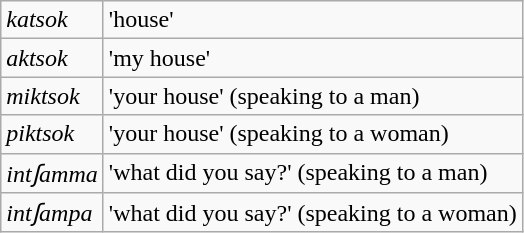<table class=wikitable>
<tr>
<td><em>katsok</em></td>
<td>'house'</td>
</tr>
<tr>
<td><em>aktsok</em></td>
<td>'my house'</td>
</tr>
<tr>
<td><em>miktsok</em></td>
<td>'your house' (speaking to a man)</td>
</tr>
<tr>
<td><em>piktsok</em></td>
<td>'your house' (speaking to a woman)</td>
</tr>
<tr>
<td><em>intʃamma</em></td>
<td>'what did you say?' (speaking to a man)</td>
</tr>
<tr>
<td><em>intʃampa</em></td>
<td>'what did you say?' (speaking to a woman)</td>
</tr>
</table>
